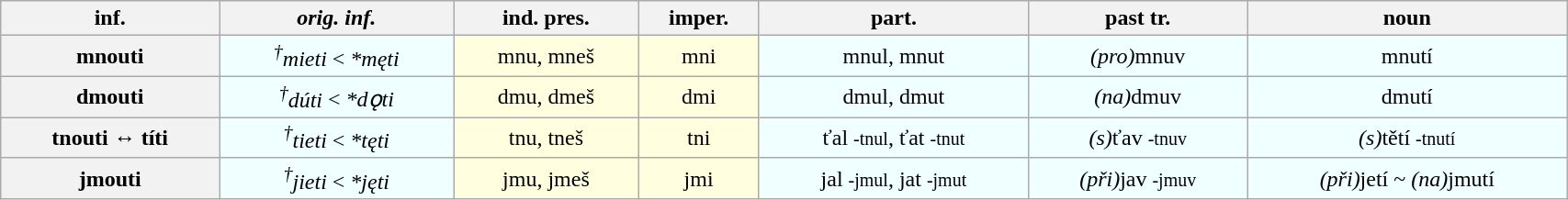<table class="wikitable" border="1" width=90% style="text-align:center; background:lightyellow">
<tr>
<th>inf.</th>
<th><em>orig. inf.</em></th>
<th>ind. pres.</th>
<th>imper.</th>
<th>part.</th>
<th>past tr.</th>
<th>noun</th>
</tr>
<tr>
<th>mnouti</th>
<td style="background:azure"><em><sup>†</sup>mieti</em> < <em>*męti</em></td>
<td>mnu, mneš</td>
<td>mni</td>
<td style="background:azure">mnul, mnut</td>
<td style="background:azure"><em>(pro)</em>mnuv</td>
<td style="background:azure">mnutí</td>
</tr>
<tr>
<th>dmouti</th>
<td style="background:azure"><em><sup>†</sup>dúti</em> < <em>*dǫti</em></td>
<td>dmu, dmeš</td>
<td>dmi</td>
<td style="background:azure">dmul, dmut</td>
<td style="background:azure"><em>(na)</em>dmuv</td>
<td style="background:azure">dmutí</td>
</tr>
<tr>
<th>tnouti ↔ títi</th>
<td style="background:azure"><em><sup>†</sup>tieti</em> < <em>*tęti</em></td>
<td>tnu, tneš</td>
<td>tni</td>
<td style="background:azure">ťal <small>-tnul</small>, ťat <small>-tnut</small></td>
<td style="background:azure"><em>(s)</em>ťav <small>-tnuv</small></td>
<td style="background:azure"><em>(s)</em>tětí <small>-tnutí</small></td>
</tr>
<tr>
<th>jmouti</th>
<td style="background:azure"><em><sup>†</sup>jieti</em> < <em>*jęti</em></td>
<td>jmu, jmeš</td>
<td>jmi</td>
<td style="background:azure">jal <small>-jmul</small>, jat <small>-jmut</small></td>
<td style="background:azure"><em>(při)</em>jav <small>-jmuv</small></td>
<td style="background:azure"><em>(při)</em>jetí ~ <em>(na)</em>jmutí</td>
</tr>
</table>
